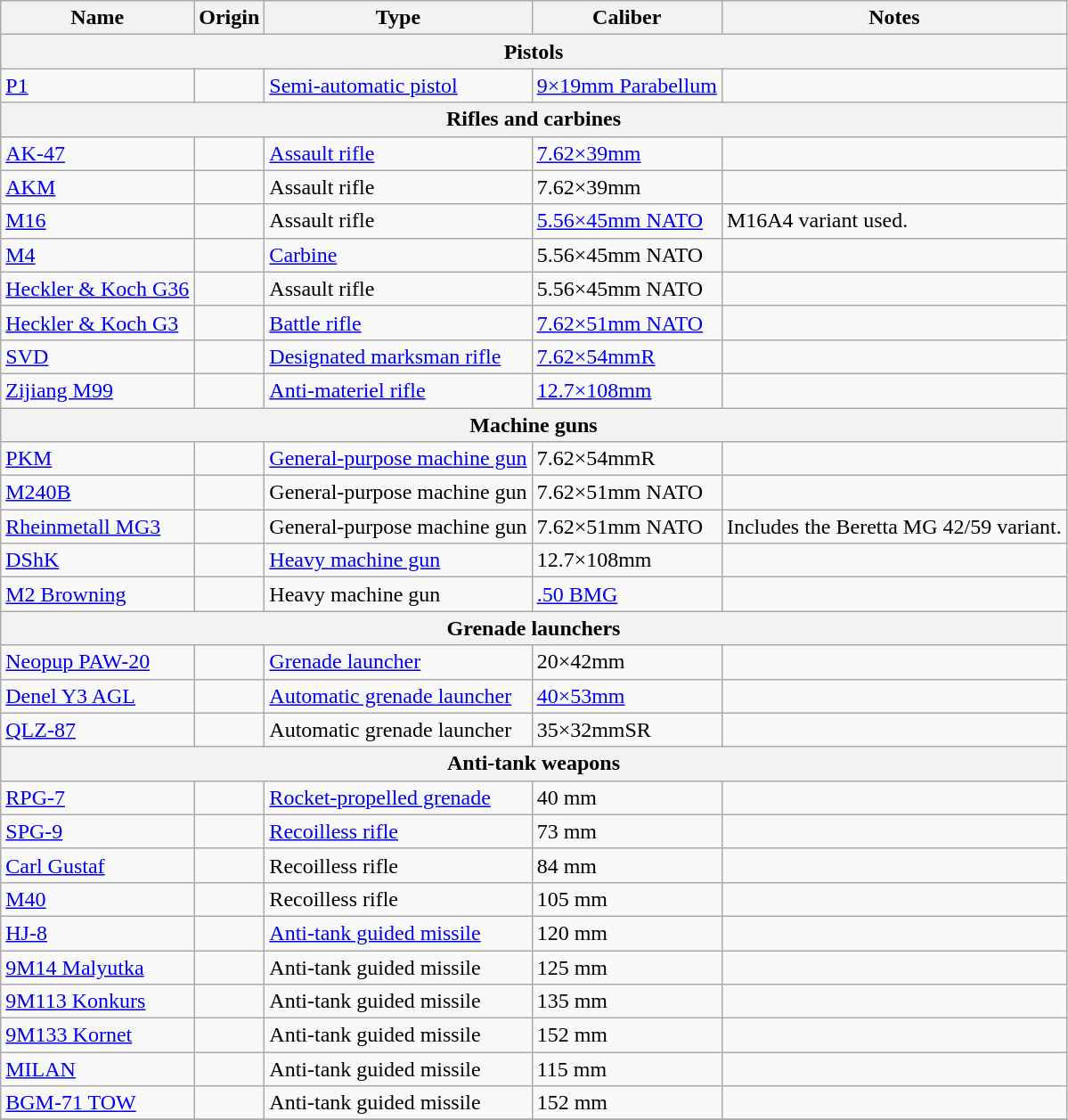<table class="wikitable">
<tr>
<th>Name</th>
<th>Origin</th>
<th>Type</th>
<th>Caliber</th>
<th>Notes</th>
</tr>
<tr>
<th colspan="5">Pistols</th>
</tr>
<tr>
<td><a href='#'>P1</a></td>
<td></td>
<td><a href='#'>Semi-automatic pistol</a></td>
<td><a href='#'>9×19mm Parabellum</a></td>
<td></td>
</tr>
<tr>
<th colspan="5">Rifles and carbines</th>
</tr>
<tr>
<td><a href='#'>AK-47</a></td>
<td></td>
<td><a href='#'>Assault rifle</a></td>
<td><a href='#'>7.62×39mm</a></td>
<td></td>
</tr>
<tr>
<td><a href='#'>AKM</a></td>
<td></td>
<td>Assault rifle</td>
<td>7.62×39mm</td>
<td></td>
</tr>
<tr>
<td><a href='#'>M16</a></td>
<td></td>
<td>Assault rifle</td>
<td><a href='#'>5.56×45mm NATO</a></td>
<td>M16A4 variant used.</td>
</tr>
<tr>
<td><a href='#'>M4</a></td>
<td></td>
<td><a href='#'>Carbine</a></td>
<td>5.56×45mm NATO</td>
<td></td>
</tr>
<tr>
<td><a href='#'>Heckler & Koch G36</a></td>
<td></td>
<td>Assault rifle</td>
<td>5.56×45mm NATO</td>
<td></td>
</tr>
<tr>
<td><a href='#'>Heckler & Koch G3</a></td>
<td></td>
<td><a href='#'>Battle rifle</a></td>
<td><a href='#'>7.62×51mm NATO</a></td>
<td></td>
</tr>
<tr>
<td><a href='#'>SVD</a></td>
<td></td>
<td><a href='#'>Designated marksman rifle</a></td>
<td><a href='#'>7.62×54mmR</a></td>
<td></td>
</tr>
<tr>
<td><a href='#'>Zijiang M99</a></td>
<td></td>
<td><a href='#'>Anti-materiel rifle</a></td>
<td><a href='#'>12.7×108mm</a></td>
<td></td>
</tr>
<tr>
<th colspan=" 5">Machine guns</th>
</tr>
<tr>
<td><a href='#'>PKM</a></td>
<td></td>
<td><a href='#'>General-purpose machine gun</a></td>
<td>7.62×54mmR</td>
<td></td>
</tr>
<tr>
<td><a href='#'>M240B</a></td>
<td></td>
<td>General-purpose machine gun</td>
<td>7.62×51mm NATO</td>
<td></td>
</tr>
<tr>
<td><a href='#'>Rheinmetall MG3</a></td>
<td></td>
<td>General-purpose machine gun</td>
<td>7.62×51mm NATO</td>
<td>Includes the Beretta MG 42/59 variant.</td>
</tr>
<tr>
<td><a href='#'>DShK</a></td>
<td></td>
<td><a href='#'>Heavy machine gun</a></td>
<td>12.7×108mm</td>
<td></td>
</tr>
<tr>
<td><a href='#'>M2 Browning</a></td>
<td></td>
<td>Heavy machine gun</td>
<td><a href='#'>.50 BMG</a></td>
<td></td>
</tr>
<tr>
<th colspan="5">Grenade launchers</th>
</tr>
<tr>
<td><a href='#'>Neopup PAW-20</a></td>
<td></td>
<td><a href='#'>Grenade launcher</a></td>
<td>20×42mm</td>
<td></td>
</tr>
<tr>
<td><a href='#'>Denel Y3 AGL</a></td>
<td></td>
<td><a href='#'>Automatic grenade launcher</a></td>
<td><a href='#'>40×53mm</a></td>
<td></td>
</tr>
<tr>
<td><a href='#'>QLZ-87</a></td>
<td></td>
<td>Automatic grenade launcher</td>
<td>35×32mmSR</td>
<td></td>
</tr>
<tr>
<th colspan="5">Anti-tank weapons</th>
</tr>
<tr>
<td><a href='#'>RPG-7</a></td>
<td></td>
<td><a href='#'>Rocket-propelled grenade</a></td>
<td>40 mm</td>
<td></td>
</tr>
<tr>
<td><a href='#'>SPG-9</a></td>
<td></td>
<td><a href='#'>Recoilless rifle</a></td>
<td>73 mm</td>
<td></td>
</tr>
<tr>
<td><a href='#'>Carl Gustaf</a></td>
<td></td>
<td>Recoilless rifle</td>
<td>84 mm</td>
<td></td>
</tr>
<tr>
<td><a href='#'>M40</a></td>
<td></td>
<td>Recoilless rifle</td>
<td>105 mm</td>
<td></td>
</tr>
<tr>
<td><a href='#'>HJ-8</a></td>
<td></td>
<td><a href='#'>Anti-tank guided missile</a></td>
<td>120 mm</td>
<td></td>
</tr>
<tr>
<td><a href='#'>9M14 Malyutka</a></td>
<td></td>
<td>Anti-tank guided missile</td>
<td>125 mm</td>
<td></td>
</tr>
<tr>
<td><a href='#'>9M113 Konkurs</a></td>
<td></td>
<td>Anti-tank guided missile</td>
<td>135 mm</td>
<td></td>
</tr>
<tr>
<td><a href='#'>9M133 Kornet</a></td>
<td></td>
<td>Anti-tank guided missile</td>
<td>152 mm</td>
<td></td>
</tr>
<tr>
<td><a href='#'>MILAN</a></td>
<td><br></td>
<td>Anti-tank guided missile</td>
<td>115 mm</td>
<td></td>
</tr>
<tr>
<td><a href='#'>BGM-71 TOW</a></td>
<td></td>
<td>Anti-tank guided missile</td>
<td>152 mm</td>
<td></td>
</tr>
<tr>
</tr>
</table>
